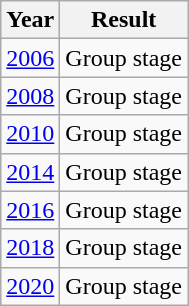<table class="wikitable">
<tr>
<th>Year</th>
<th>Result</th>
</tr>
<tr>
<td> <a href='#'>2006</a></td>
<td>Group stage</td>
</tr>
<tr>
<td> <a href='#'>2008</a></td>
<td>Group stage</td>
</tr>
<tr>
<td> <a href='#'>2010</a></td>
<td>Group stage</td>
</tr>
<tr>
<td> <a href='#'>2014</a></td>
<td>Group stage</td>
</tr>
<tr>
<td> <a href='#'>2016</a></td>
<td>Group stage</td>
</tr>
<tr>
<td> <a href='#'>2018</a></td>
<td>Group stage</td>
</tr>
<tr>
<td> <a href='#'>2020</a></td>
<td>Group stage</td>
</tr>
</table>
